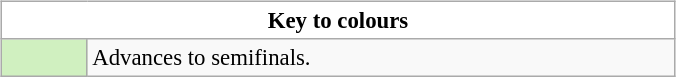<table width="450" class="wikitable" style="float:left; font-size:95%; margin-left:15px;">
<tr>
<td style="text-align:center" bgcolor="#ffffff" colspan="2" cellpadding="0" cellspacing="0"><strong>Key to colours</strong></td>
</tr>
<tr>
<td style="background: #d0f0c0;">    </td>
<td>Advances to semifinals.</td>
</tr>
</table>
